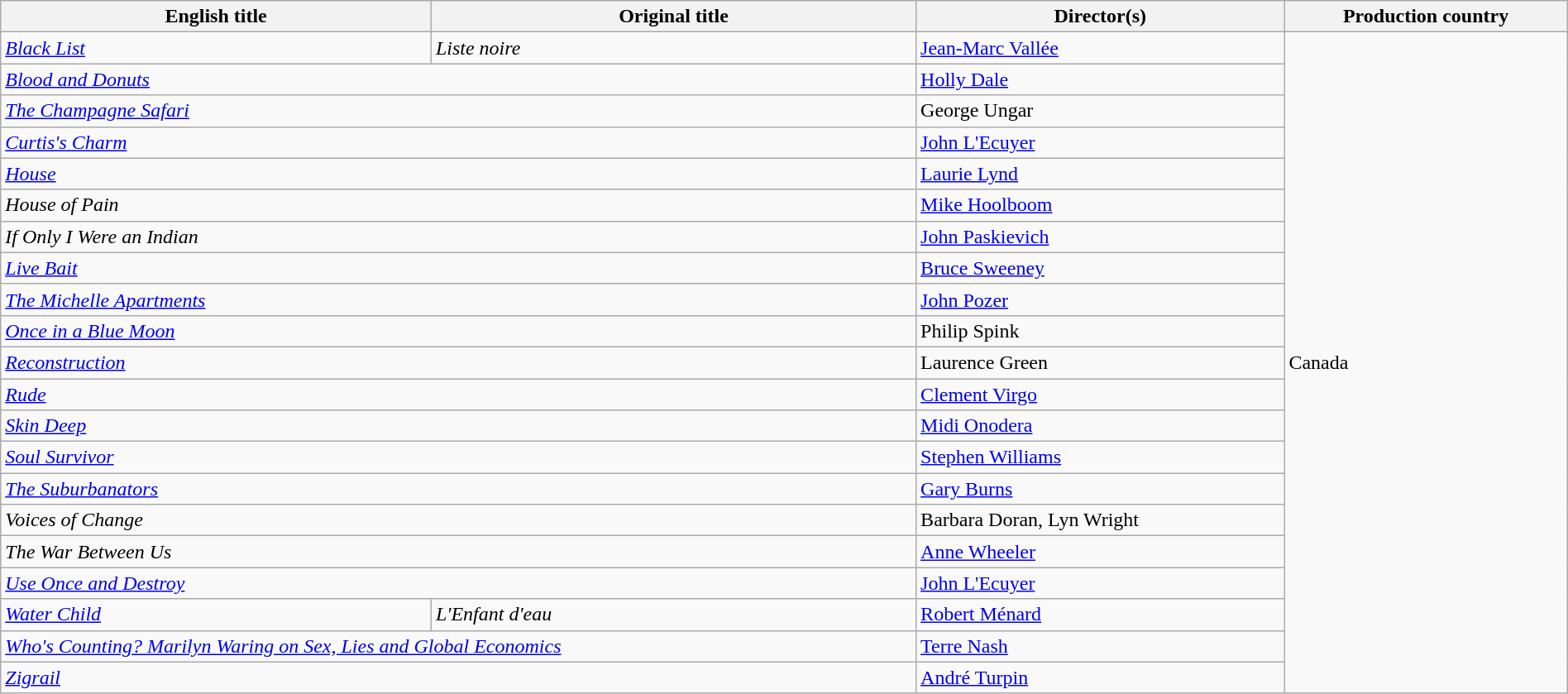<table class="wikitable sortable" style="width:100%; margin-bottom:4px">
<tr>
<th>English title</th>
<th>Original title</th>
<th>Director(s)</th>
<th>Production country</th>
</tr>
<tr>
<td><em><a href='#'>Black List</a></em></td>
<td><em>Liste noire</em></td>
<td><a href='#'>Jean-Marc Vallée</a></td>
<td rowspan=21>Canada</td>
</tr>
<tr>
<td colspan=2><em><a href='#'>Blood and Donuts</a></em></td>
<td><a href='#'>Holly Dale</a></td>
</tr>
<tr>
<td colspan=2><em><a href='#'>The Champagne Safari</a></em></td>
<td>George Ungar</td>
</tr>
<tr>
<td colspan=2><em><a href='#'>Curtis's Charm</a></em></td>
<td><a href='#'>John L'Ecuyer</a></td>
</tr>
<tr>
<td colspan=2><em><a href='#'>House</a></em></td>
<td><a href='#'>Laurie Lynd</a></td>
</tr>
<tr>
<td colspan=2><em>House of Pain</em></td>
<td><a href='#'>Mike Hoolboom</a></td>
</tr>
<tr>
<td colspan=2><em>If Only I Were an Indian</em></td>
<td><a href='#'>John Paskievich</a></td>
</tr>
<tr>
<td colspan=2><em><a href='#'>Live Bait</a></em></td>
<td><a href='#'>Bruce Sweeney</a></td>
</tr>
<tr>
<td colspan=2><em><a href='#'>The Michelle Apartments</a></em></td>
<td><a href='#'>John Pozer</a></td>
</tr>
<tr>
<td colspan=2><em><a href='#'>Once in a Blue Moon</a></em></td>
<td>Philip Spink</td>
</tr>
<tr>
<td colspan=2><em><a href='#'>Reconstruction</a></em></td>
<td>Laurence Green</td>
</tr>
<tr>
<td colspan=2><em><a href='#'>Rude</a></em></td>
<td><a href='#'>Clement Virgo</a></td>
</tr>
<tr>
<td colspan=2><em><a href='#'>Skin Deep</a></em></td>
<td><a href='#'>Midi Onodera</a></td>
</tr>
<tr>
<td colspan=2><em><a href='#'>Soul Survivor</a></em></td>
<td><a href='#'>Stephen Williams</a></td>
</tr>
<tr>
<td colspan=2><em><a href='#'>The Suburbanators</a></em></td>
<td><a href='#'>Gary Burns</a></td>
</tr>
<tr>
<td colspan=2><em>Voices of Change</em></td>
<td>Barbara Doran, Lyn Wright</td>
</tr>
<tr>
<td colspan=2><em>The War Between Us</em></td>
<td><a href='#'>Anne Wheeler</a></td>
</tr>
<tr>
<td colspan=2><em><a href='#'>Use Once and Destroy</a></em></td>
<td><a href='#'>John L'Ecuyer</a></td>
</tr>
<tr>
<td><em><a href='#'>Water Child</a></em></td>
<td><em>L'Enfant d'eau</em></td>
<td><a href='#'>Robert Ménard</a></td>
</tr>
<tr>
<td colspan=2><em><a href='#'>Who's Counting? Marilyn Waring on Sex, Lies and Global Economics</a></em></td>
<td><a href='#'>Terre Nash</a></td>
</tr>
<tr>
<td colspan=2><em><a href='#'>Zigrail</a></em></td>
<td><a href='#'>André Turpin</a></td>
</tr>
</table>
